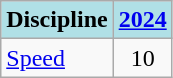<table class="wikitable" style="text-align: center;">
<tr>
<th style="background: #b0e0e6;">Discipline</th>
<th style="background: #b0e0e6;"><a href='#'>2024</a></th>
</tr>
<tr>
<td align="left"><a href='#'>Speed</a></td>
<td>10</td>
</tr>
</table>
